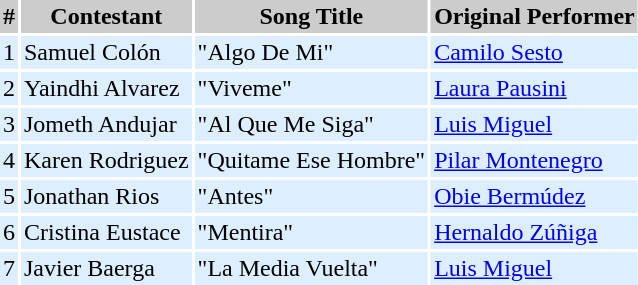<table cellpadding=2 cellspacing=2>
<tr bgcolor=#cccccc>
<th>#</th>
<th>Contestant</th>
<th>Song Title</th>
<th>Original Performer</th>
</tr>
<tr bgcolor=#DDEEFF>
<td align=center>1</td>
<td>Samuel Colón</td>
<td>"Algo De Mi"</td>
<td><a href='#'>Camilo Sesto</a></td>
</tr>
<tr bgcolor=#DDEEFF>
<td align=center>2</td>
<td>Yaindhi Alvarez</td>
<td>"Viveme"</td>
<td><a href='#'>Laura Pausini</a></td>
</tr>
<tr bgcolor=#DDEEFF>
<td align=center>3</td>
<td>Jometh Andujar</td>
<td>"Al Que Me Siga"</td>
<td><a href='#'>Luis Miguel</a></td>
</tr>
<tr bgcolor=#DDEEFF>
<td align=center>4</td>
<td>Karen Rodriguez</td>
<td>"Quitame Ese Hombre"</td>
<td><a href='#'>Pilar Montenegro</a></td>
</tr>
<tr bgcolor=#DDEEFF>
<td align=center>5</td>
<td>Jonathan Rios</td>
<td>"Antes"</td>
<td><a href='#'>Obie Bermúdez</a></td>
</tr>
<tr bgcolor=#DDEEFF>
<td align=center>6</td>
<td>Cristina Eustace</td>
<td>"Mentira"</td>
<td><a href='#'>Hernaldo Zúñiga</a></td>
</tr>
<tr bgcolor=#DDEEFF>
<td align=center>7</td>
<td>Javier Baerga</td>
<td>"La Media Vuelta"</td>
<td><a href='#'>Luis Miguel</a></td>
</tr>
<tr bgcolor=#DDEEFF>
</tr>
</table>
